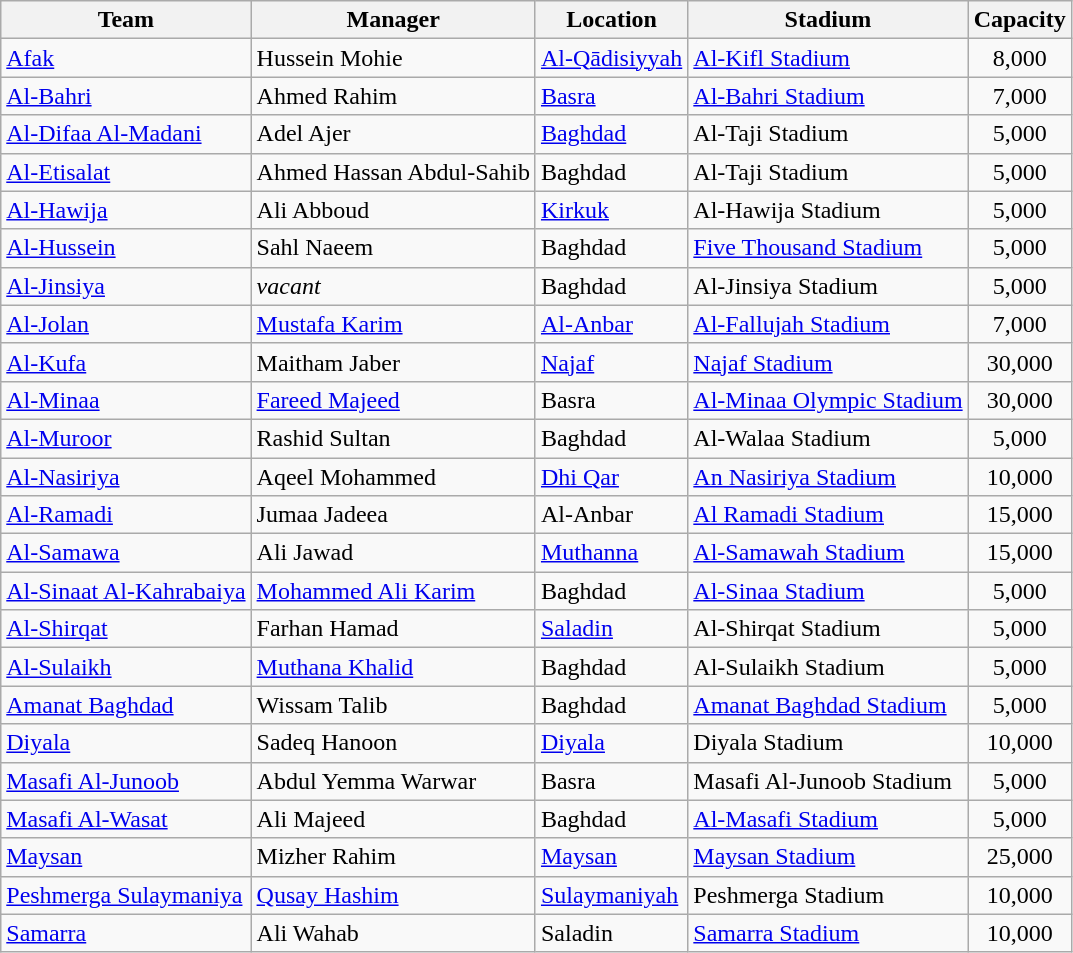<table class="wikitable sortable" style="text-align: left;">
<tr>
<th>Team</th>
<th>Manager</th>
<th>Location</th>
<th>Stadium</th>
<th>Capacity</th>
</tr>
<tr>
<td><a href='#'>Afak</a></td>
<td> Hussein Mohie</td>
<td><a href='#'>Al-Qādisiyyah</a></td>
<td><a href='#'>Al-Kifl Stadium</a></td>
<td style="text-align:center">8,000</td>
</tr>
<tr>
<td><a href='#'>Al-Bahri</a></td>
<td> Ahmed Rahim</td>
<td><a href='#'>Basra</a> </td>
<td><a href='#'>Al-Bahri Stadium</a></td>
<td style="text-align:center">7,000</td>
</tr>
<tr>
<td><a href='#'>Al-Difaa Al-Madani</a></td>
<td> Adel Ajer</td>
<td><a href='#'>Baghdad</a> </td>
<td>Al-Taji Stadium</td>
<td style="text-align:center">5,000</td>
</tr>
<tr>
<td><a href='#'>Al-Etisalat</a></td>
<td> Ahmed Hassan Abdul-Sahib</td>
<td>Baghdad </td>
<td>Al-Taji Stadium</td>
<td style="text-align:center">5,000</td>
</tr>
<tr>
<td><a href='#'>Al-Hawija</a></td>
<td> Ali Abboud</td>
<td><a href='#'>Kirkuk</a></td>
<td>Al-Hawija Stadium</td>
<td style="text-align:center">5,000</td>
</tr>
<tr>
<td><a href='#'>Al-Hussein</a></td>
<td> Sahl Naeem</td>
<td>Baghdad </td>
<td><a href='#'>Five Thousand Stadium</a></td>
<td style="text-align:center">5,000</td>
</tr>
<tr>
<td><a href='#'>Al-Jinsiya</a> <em></em></td>
<td><em>vacant</em></td>
<td>Baghdad </td>
<td>Al-Jinsiya Stadium</td>
<td style="text-align:center">5,000</td>
</tr>
<tr>
<td><a href='#'>Al-Jolan</a></td>
<td> <a href='#'>Mustafa Karim</a></td>
<td><a href='#'>Al-Anbar</a> </td>
<td><a href='#'>Al-Fallujah Stadium</a></td>
<td style="text-align:center">7,000</td>
</tr>
<tr>
<td><a href='#'>Al-Kufa</a></td>
<td> Maitham Jaber</td>
<td><a href='#'>Najaf</a></td>
<td><a href='#'>Najaf Stadium</a></td>
<td style="text-align:center">30,000</td>
</tr>
<tr>
<td><a href='#'>Al-Minaa</a></td>
<td> <a href='#'>Fareed Majeed</a></td>
<td>Basra </td>
<td><a href='#'>Al-Minaa Olympic Stadium</a></td>
<td style="text-align:center">30,000</td>
</tr>
<tr>
<td><a href='#'>Al-Muroor</a></td>
<td> Rashid Sultan</td>
<td>Baghdad </td>
<td>Al-Walaa Stadium</td>
<td style="text-align:center">5,000</td>
</tr>
<tr>
<td><a href='#'>Al-Nasiriya</a></td>
<td> Aqeel Mohammed</td>
<td><a href='#'>Dhi Qar</a></td>
<td><a href='#'>An Nasiriya Stadium</a></td>
<td style="text-align:center">10,000</td>
</tr>
<tr>
<td><a href='#'>Al-Ramadi</a></td>
<td> Jumaa Jadeea</td>
<td>Al-Anbar </td>
<td><a href='#'>Al Ramadi Stadium</a></td>
<td style="text-align:center">15,000</td>
</tr>
<tr>
<td><a href='#'>Al-Samawa</a></td>
<td> Ali Jawad</td>
<td><a href='#'>Muthanna</a></td>
<td><a href='#'>Al-Samawah Stadium</a></td>
<td style="text-align:center">15,000</td>
</tr>
<tr>
<td><a href='#'>Al-Sinaat Al-Kahrabaiya</a></td>
<td> <a href='#'>Mohammed Ali Karim</a></td>
<td>Baghdad </td>
<td><a href='#'>Al-Sinaa Stadium</a></td>
<td style="text-align:center">5,000</td>
</tr>
<tr>
<td><a href='#'>Al-Shirqat</a></td>
<td> Farhan Hamad</td>
<td><a href='#'>Saladin</a> </td>
<td>Al-Shirqat Stadium</td>
<td style="text-align:center">5,000</td>
</tr>
<tr>
<td><a href='#'>Al-Sulaikh</a></td>
<td> <a href='#'>Muthana Khalid</a></td>
<td>Baghdad </td>
<td>Al-Sulaikh Stadium</td>
<td style="text-align:center">5,000</td>
</tr>
<tr>
<td><a href='#'>Amanat Baghdad</a></td>
<td> Wissam Talib</td>
<td>Baghdad </td>
<td><a href='#'>Amanat Baghdad Stadium</a></td>
<td style="text-align:center">5,000</td>
</tr>
<tr>
<td><a href='#'>Diyala</a></td>
<td> Sadeq Hanoon</td>
<td><a href='#'>Diyala</a></td>
<td>Diyala Stadium</td>
<td style="text-align:center">10,000</td>
</tr>
<tr>
<td><a href='#'>Masafi Al-Junoob</a></td>
<td> Abdul Yemma Warwar</td>
<td>Basra </td>
<td>Masafi Al-Junoob Stadium</td>
<td style="text-align:center">5,000</td>
</tr>
<tr>
<td><a href='#'>Masafi Al-Wasat</a></td>
<td> Ali Majeed</td>
<td>Baghdad </td>
<td><a href='#'>Al-Masafi Stadium</a></td>
<td style="text-align:center">5,000</td>
</tr>
<tr>
<td><a href='#'>Maysan</a></td>
<td> Mizher Rahim</td>
<td><a href='#'>Maysan</a></td>
<td><a href='#'>Maysan Stadium</a></td>
<td style="text-align:center">25,000</td>
</tr>
<tr>
<td><a href='#'>Peshmerga Sulaymaniya</a></td>
<td> <a href='#'>Qusay Hashim</a></td>
<td><a href='#'>Sulaymaniyah</a></td>
<td>Peshmerga Stadium</td>
<td style="text-align:center">10,000</td>
</tr>
<tr>
<td><a href='#'>Samarra</a></td>
<td> Ali Wahab</td>
<td>Saladin </td>
<td><a href='#'>Samarra Stadium</a></td>
<td style="text-align:center">10,000</td>
</tr>
</table>
